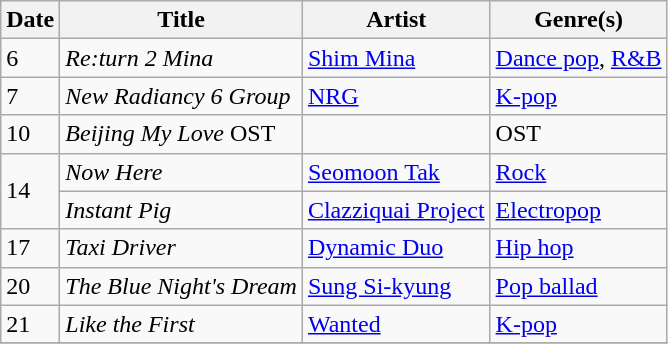<table class="wikitable" style="text-align: left;">
<tr>
<th>Date</th>
<th>Title</th>
<th>Artist</th>
<th>Genre(s)</th>
</tr>
<tr>
<td>6</td>
<td><em>Re:turn 2 Mina</em></td>
<td><a href='#'>Shim Mina</a></td>
<td><a href='#'>Dance pop</a>, <a href='#'>R&B</a></td>
</tr>
<tr>
<td rowspan="1">7</td>
<td><em>New Radiancy 6 Group</em></td>
<td><a href='#'>NRG</a></td>
<td><a href='#'>K-pop</a></td>
</tr>
<tr>
<td>10</td>
<td><em>Beijing My Love</em> OST</td>
<td></td>
<td>OST</td>
</tr>
<tr>
<td rowspan="2">14</td>
<td><em>Now Here</em></td>
<td><a href='#'>Seomoon Tak</a></td>
<td><a href='#'>Rock</a></td>
</tr>
<tr>
<td><em>Instant Pig</em></td>
<td><a href='#'>Clazziquai Project</a></td>
<td><a href='#'>Electropop</a></td>
</tr>
<tr>
<td>17</td>
<td><em>Taxi Driver</em></td>
<td><a href='#'>Dynamic Duo</a></td>
<td><a href='#'>Hip hop</a></td>
</tr>
<tr>
<td>20</td>
<td><em>The Blue Night's Dream</em></td>
<td><a href='#'>Sung Si-kyung</a></td>
<td><a href='#'>Pop ballad</a></td>
</tr>
<tr>
<td rowspan="1">21</td>
<td><em>Like the First</em></td>
<td><a href='#'>Wanted</a></td>
<td><a href='#'>K-pop</a></td>
</tr>
<tr>
</tr>
</table>
